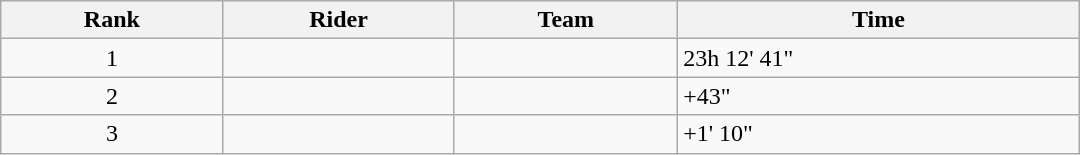<table class="wikitable" style="width:45em;margin-bottom:0;">
<tr>
<th scope="col">Rank</th>
<th scope="col">Rider</th>
<th scope="col">Team</th>
<th scope="col">Time</th>
</tr>
<tr>
<td style="text-align:center;">1</td>
<td></td>
<td></td>
<td>23h 12' 41"</td>
</tr>
<tr>
<td style="text-align:center;">2</td>
<td></td>
<td></td>
<td>+43"</td>
</tr>
<tr>
<td style="text-align:center;">3</td>
<td></td>
<td></td>
<td>+1' 10"</td>
</tr>
</table>
